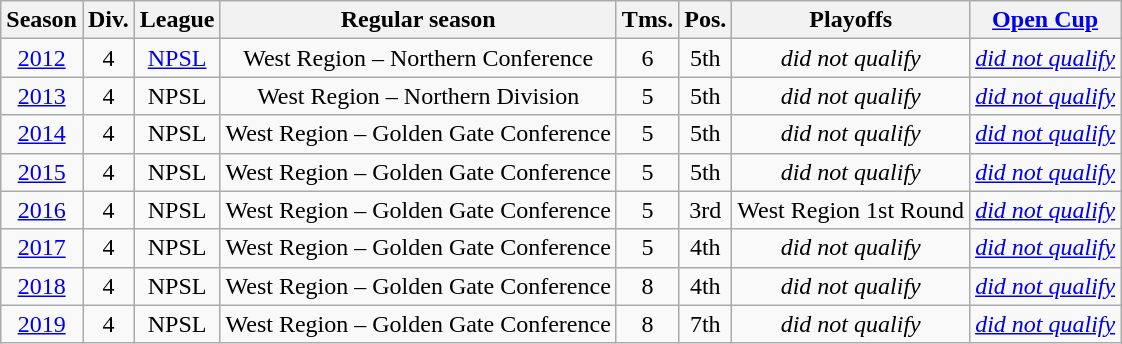<table class="wikitable">
<tr>
<th>Season</th>
<th>Div.</th>
<th>League</th>
<th>Regular season</th>
<th>Tms.</th>
<th>Pos.</th>
<th>Playoffs</th>
<th><a href='#'>Open Cup</a></th>
</tr>
<tr>
<td align=center><a href='#'>2012</a></td>
<td align=center>4</td>
<td align=center><a href='#'>NPSL</a></td>
<td align=center>West Region – Northern Conference</td>
<td align=center>6</td>
<td align=center>5th</td>
<td align=center><em>did not qualify</em></td>
<td align=center><a href='#'><em>did not qualify</em></a></td>
</tr>
<tr>
<td align=center><a href='#'>2013</a></td>
<td align=center>4</td>
<td align=center>NPSL</td>
<td align=center>West Region – Northern Division</td>
<td align=center>5</td>
<td align=center>5th</td>
<td align=center><em>did not qualify</em></td>
<td align=center><a href='#'><em>did not qualify</em></a></td>
</tr>
<tr>
<td align=center><a href='#'>2014</a></td>
<td align=center>4</td>
<td align=center>NPSL</td>
<td align=center>West Region – Golden Gate Conference</td>
<td align=center>5</td>
<td align=center>5th</td>
<td align=center><em>did not qualify</em></td>
<td align=center><a href='#'><em>did not qualify</em></a></td>
</tr>
<tr>
<td align=center><a href='#'>2015</a></td>
<td align=center>4</td>
<td align=center>NPSL</td>
<td align=center>West Region – Golden Gate Conference</td>
<td align=center>5</td>
<td align=center>5th</td>
<td align=center><em>did not qualify</em></td>
<td align=center><a href='#'><em>did not qualify</em></a></td>
</tr>
<tr>
<td align=center><a href='#'>2016</a></td>
<td align=center>4</td>
<td align=center>NPSL</td>
<td align=center>West Region – Golden Gate Conference</td>
<td align=center>5</td>
<td align=center>3rd</td>
<td align=center>West Region 1st Round</td>
<td align=center><a href='#'><em>did not qualify</em></a></td>
</tr>
<tr>
<td align=center><a href='#'>2017</a></td>
<td align=center>4</td>
<td align=center>NPSL</td>
<td align=center>West Region – Golden Gate Conference</td>
<td align=center>5</td>
<td align=center>4th</td>
<td align=center><em>did not qualify</em></td>
<td align=center><a href='#'><em>did not qualify</em></a></td>
</tr>
<tr>
<td align=center><a href='#'>2018</a></td>
<td align=center>4</td>
<td align=center>NPSL</td>
<td align=center>West Region – Golden Gate Conference</td>
<td align=center>8</td>
<td align=center>4th</td>
<td align=center><em>did not qualify</em></td>
<td align=center><a href='#'><em>did not qualify</em></a></td>
</tr>
<tr>
<td align=center><a href='#'>2019</a></td>
<td align=center>4</td>
<td align=center>NPSL</td>
<td align=center>West Region – Golden Gate Conference</td>
<td align=center>8</td>
<td align=center>7th</td>
<td align=center><em>did not qualify</em></td>
<td align=center><a href='#'><em>did not qualify</em></a></td>
</tr>
</table>
